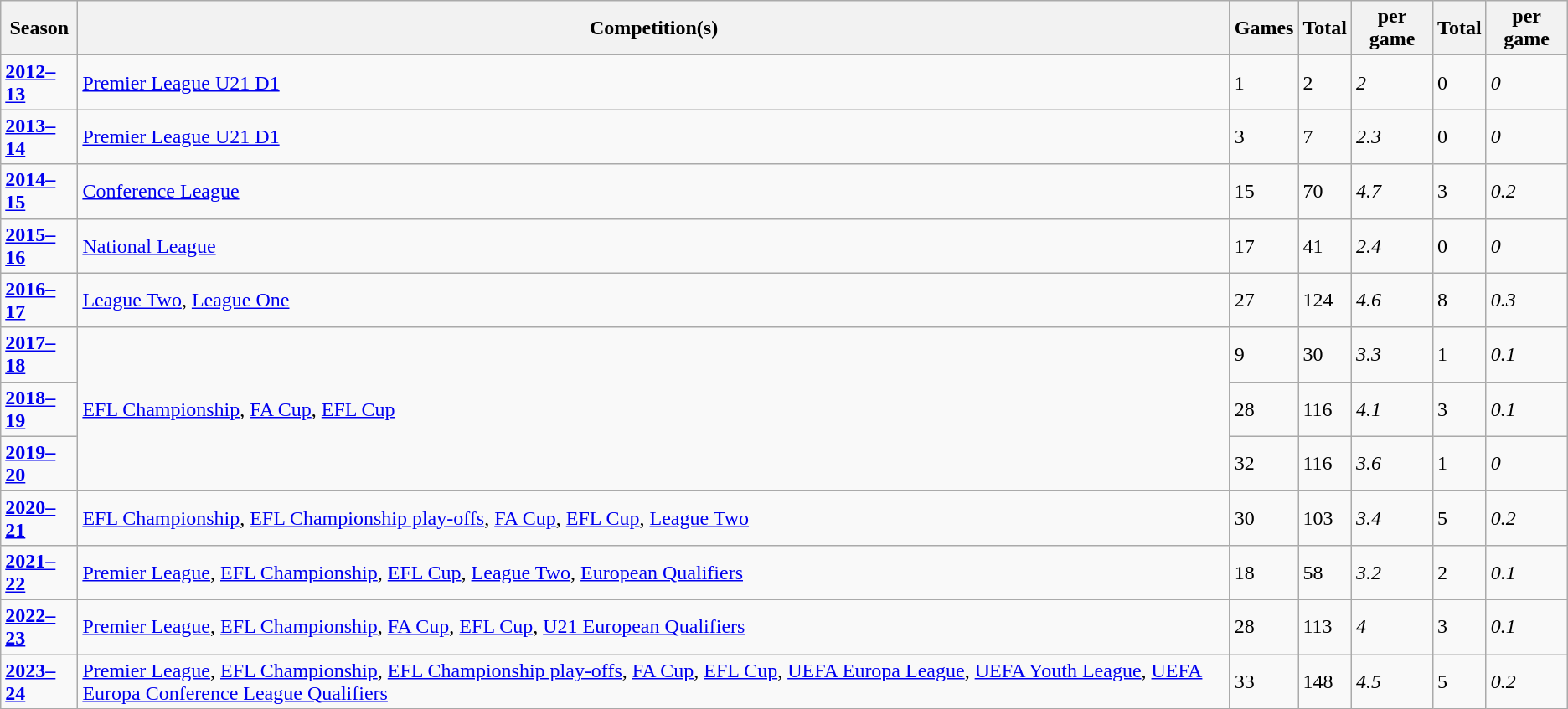<table class="wikitable">
<tr>
<th>Season</th>
<th>Competition(s)</th>
<th>Games</th>
<th>Total </th>
<th> per game</th>
<th>Total </th>
<th> per game</th>
</tr>
<tr>
<td><strong><a href='#'>2012–13</a></strong></td>
<td><a href='#'>Premier League U21 D1</a></td>
<td>1</td>
<td>2</td>
<td><em>2</em></td>
<td>0</td>
<td><em>0</em></td>
</tr>
<tr>
<td><strong><a href='#'>2013–14</a></strong></td>
<td><a href='#'>Premier League U21 D1</a></td>
<td>3</td>
<td>7</td>
<td><em>2.3</em></td>
<td>0</td>
<td><em>0</em></td>
</tr>
<tr>
<td><strong><a href='#'>2014–15</a></strong></td>
<td><a href='#'>Conference League</a></td>
<td>15</td>
<td>70</td>
<td><em>4.7</em></td>
<td>3</td>
<td><em>0.2</em></td>
</tr>
<tr>
<td><strong><a href='#'>2015–16</a></strong></td>
<td><a href='#'>National League</a></td>
<td>17</td>
<td>41</td>
<td><em>2.4</em></td>
<td>0</td>
<td><em>0</em></td>
</tr>
<tr>
<td><strong><a href='#'>2016–17</a></strong></td>
<td><a href='#'>League Two</a>, <a href='#'>League One</a></td>
<td>27</td>
<td>124</td>
<td><em>4.6</em></td>
<td>8</td>
<td><em>0.3</em></td>
</tr>
<tr>
<td><strong><a href='#'>2017–18</a></strong></td>
<td rowspan="3"><a href='#'>EFL Championship</a>, <a href='#'>FA Cup</a>, <a href='#'>EFL Cup</a></td>
<td>9</td>
<td>30</td>
<td><em>3.3</em></td>
<td>1</td>
<td><em>0.1</em></td>
</tr>
<tr>
<td><strong><a href='#'>2018–19</a></strong></td>
<td>28</td>
<td>116</td>
<td><em>4.1</em></td>
<td>3</td>
<td><em>0.1</em></td>
</tr>
<tr>
<td><strong><a href='#'>2019–20</a></strong></td>
<td>32</td>
<td>116</td>
<td><em>3.6</em></td>
<td>1</td>
<td><em>0</em></td>
</tr>
<tr>
<td><strong><a href='#'>2020–21</a></strong></td>
<td><a href='#'>EFL Championship</a>, <a href='#'>EFL Championship play-offs</a>, <a href='#'>FA Cup</a>, <a href='#'>EFL Cup</a>, <a href='#'>League Two</a></td>
<td>30</td>
<td>103</td>
<td><em>3.4</em></td>
<td>5</td>
<td><em>0.2</em></td>
</tr>
<tr>
<td><a href='#'><strong>2021–22</strong></a></td>
<td><a href='#'>Premier League</a>, <a href='#'>EFL Championship</a>, <a href='#'>EFL Cup</a>, <a href='#'>League Two</a>, <a href='#'>European Qualifiers</a></td>
<td>18</td>
<td>58</td>
<td><em>3.2</em></td>
<td>2</td>
<td><em>0.1</em></td>
</tr>
<tr>
<td><strong><a href='#'>2022–23</a></strong></td>
<td><a href='#'>Premier League</a>, <a href='#'>EFL Championship</a>, <a href='#'>FA Cup</a>, <a href='#'>EFL Cup</a>, <a href='#'>U21 European Qualifiers</a></td>
<td>28</td>
<td>113</td>
<td><em>4</em></td>
<td>3</td>
<td><em>0.1</em></td>
</tr>
<tr>
<td><strong><a href='#'>2023–24</a></strong></td>
<td><a href='#'>Premier League</a>, <a href='#'>EFL Championship</a>, <a href='#'>EFL Championship play-offs</a>, <a href='#'>FA Cup</a>, <a href='#'>EFL Cup</a>, <a href='#'>UEFA Europa League</a>, <a href='#'>UEFA Youth League</a>, <a href='#'>UEFA Europa Conference League Qualifiers</a></td>
<td>33</td>
<td>148</td>
<td><em>4.5</em></td>
<td>5</td>
<td><em>0.2</em></td>
</tr>
</table>
